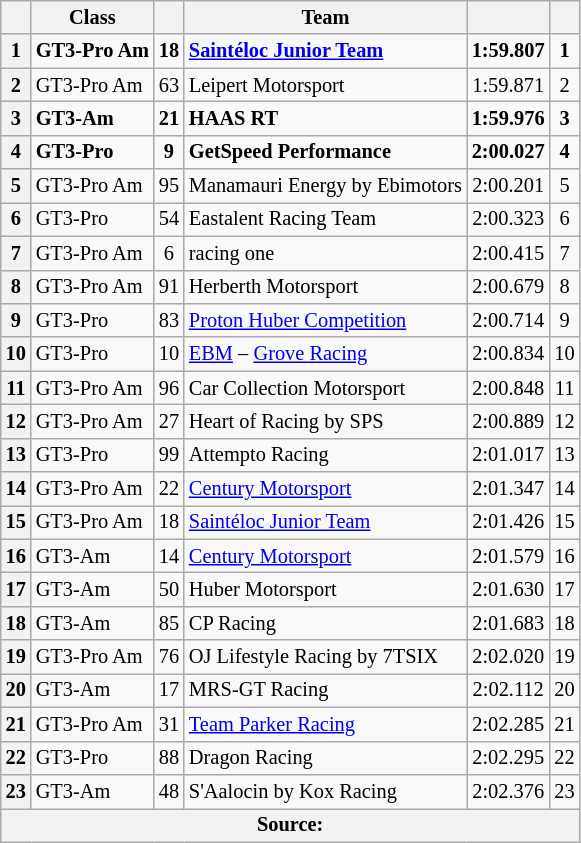<table class="wikitable sortable" style="font-size: 85%;">
<tr>
<th scope="col"></th>
<th scope="col">Class</th>
<th scope="col"></th>
<th scope="col">Team</th>
<th scope="col"></th>
<th scope="col"></th>
</tr>
<tr style="font-weight:bold">
<th>1</th>
<td>GT3-Pro Am</td>
<td align=center>18</td>
<td> <a href='#'>Saintéloc Junior Team</a></td>
<td align=center>1:59.807</td>
<td align=center>1</td>
</tr>
<tr>
<th>2</th>
<td>GT3-Pro Am</td>
<td align=center>63</td>
<td> Leipert Motorsport</td>
<td align=center>1:59.871</td>
<td align=center>2</td>
</tr>
<tr style="font-weight:bold">
<th>3</th>
<td>GT3-Am</td>
<td align=center>21</td>
<td> HAAS RT</td>
<td align=center>1:59.976</td>
<td align=center>3</td>
</tr>
<tr style="font-weight:bold">
<th>4</th>
<td>GT3-Pro</td>
<td align=center>9</td>
<td> GetSpeed Performance</td>
<td align=center>2:00.027</td>
<td align=center>4</td>
</tr>
<tr>
<th>5</th>
<td>GT3-Pro Am</td>
<td align=center>95</td>
<td> Manamauri Energy by Ebimotors</td>
<td align=center>2:00.201</td>
<td align=center>5</td>
</tr>
<tr>
<th>6</th>
<td>GT3-Pro</td>
<td align=center>54</td>
<td> Eastalent Racing Team</td>
<td align=center>2:00.323</td>
<td align=center>6</td>
</tr>
<tr>
<th>7</th>
<td>GT3-Pro Am</td>
<td align=center>6</td>
<td> racing one</td>
<td align=center>2:00.415</td>
<td align=center>7</td>
</tr>
<tr>
<th>8</th>
<td>GT3-Pro Am</td>
<td align=center>91</td>
<td> Herberth Motorsport</td>
<td align=center>2:00.679</td>
<td align=center>8</td>
</tr>
<tr>
<th>9</th>
<td>GT3-Pro</td>
<td align=center>83</td>
<td> <a href='#'>Proton Huber Competition</a></td>
<td align=center>2:00.714</td>
<td align=center>9</td>
</tr>
<tr>
<th>10</th>
<td>GT3-Pro</td>
<td align=center>10</td>
<td> <a href='#'>EBM</a> – <a href='#'>Grove Racing</a></td>
<td align=center>2:00.834</td>
<td align=center>10</td>
</tr>
<tr>
<th>11</th>
<td>GT3-Pro Am</td>
<td align=center>96</td>
<td> Car Collection Motorsport</td>
<td align=center>2:00.848</td>
<td align=center>11</td>
</tr>
<tr>
<th>12</th>
<td>GT3-Pro Am</td>
<td align=center>27</td>
<td> Heart of Racing by SPS</td>
<td align=center>2:00.889</td>
<td align=center>12</td>
</tr>
<tr>
<th>13</th>
<td>GT3-Pro</td>
<td align=center>99</td>
<td> Attempto Racing</td>
<td align=center>2:01.017</td>
<td align=center>13</td>
</tr>
<tr>
<th>14</th>
<td>GT3-Pro Am</td>
<td align=center>22</td>
<td> <a href='#'>Century Motorsport</a></td>
<td align=center>2:01.347</td>
<td align=center>14</td>
</tr>
<tr>
<th>15</th>
<td>GT3-Pro Am</td>
<td align=center>18</td>
<td> <a href='#'>Saintéloc Junior Team</a></td>
<td align=center>2:01.426</td>
<td align=center>15</td>
</tr>
<tr>
<th>16</th>
<td>GT3-Am</td>
<td align=center>14</td>
<td> <a href='#'>Century Motorsport</a></td>
<td align=center>2:01.579</td>
<td align=center>16</td>
</tr>
<tr>
<th>17</th>
<td>GT3-Am</td>
<td align=center>50</td>
<td> Huber Motorsport</td>
<td align=center>2:01.630</td>
<td align=center>17</td>
</tr>
<tr>
<th>18</th>
<td>GT3-Am</td>
<td align=center>85</td>
<td> CP Racing</td>
<td align=center>2:01.683</td>
<td align=center>18</td>
</tr>
<tr>
<th>19</th>
<td>GT3-Pro Am</td>
<td align=center>76</td>
<td> OJ Lifestyle Racing by 7TSIX</td>
<td align=center>2:02.020</td>
<td align=center>19</td>
</tr>
<tr>
<th>20</th>
<td>GT3-Am</td>
<td align=center>17</td>
<td> MRS-GT Racing</td>
<td align=center>2:02.112</td>
<td align=center>20</td>
</tr>
<tr>
<th>21</th>
<td>GT3-Pro Am</td>
<td align=center>31</td>
<td> <a href='#'>Team Parker Racing</a></td>
<td align=center>2:02.285</td>
<td align=center>21</td>
</tr>
<tr>
<th>22</th>
<td>GT3-Pro</td>
<td align=center>88</td>
<td> Dragon Racing</td>
<td align=center>2:02.295</td>
<td align=center>22</td>
</tr>
<tr>
<th>23</th>
<td>GT3-Am</td>
<td align=center>48</td>
<td> S'Aalocin by Kox Racing</td>
<td align=center>2:02.376</td>
<td align=center>23</td>
</tr>
<tr>
<th colspan=6>Source:</th>
</tr>
</table>
